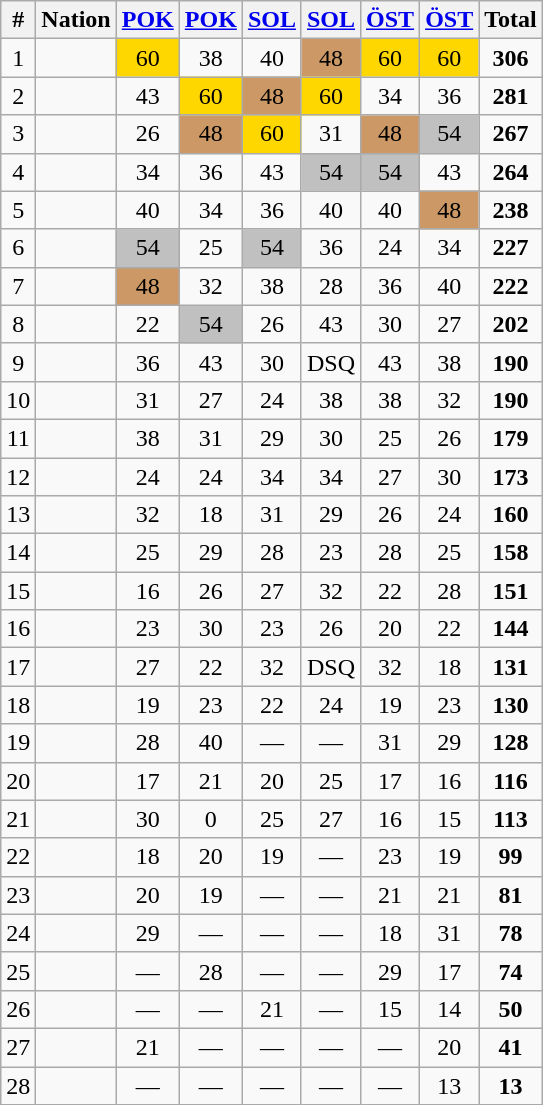<table class="wikitable sortable" style="text-align:center;">
<tr>
<th>#</th>
<th>Nation</th>
<th><a href='#'>POK</a><br></th>
<th><a href='#'>POK</a><br></th>
<th><a href='#'>SOL</a><br></th>
<th><a href='#'>SOL</a><br></th>
<th><a href='#'>ÖST</a><br></th>
<th><a href='#'>ÖST</a><br></th>
<th><strong>Total</strong> </th>
</tr>
<tr>
<td>1</td>
<td align="left"></td>
<td bgcolor="gold">60</td>
<td>38</td>
<td>40</td>
<td bgcolor="CC9966">48</td>
<td bgcolor="gold">60</td>
<td bgcolor="gold">60</td>
<td><strong>306</strong></td>
</tr>
<tr>
<td>2</td>
<td align="left"></td>
<td>43</td>
<td bgcolor="gold">60</td>
<td bgcolor="CC9966">48</td>
<td bgcolor="gold">60</td>
<td>34</td>
<td>36</td>
<td><strong>281</strong></td>
</tr>
<tr>
<td>3</td>
<td align="left"></td>
<td>26</td>
<td bgcolor="CC9966">48</td>
<td bgcolor="gold">60</td>
<td>31</td>
<td bgcolor="CC9966">48</td>
<td bgcolor="silver">54</td>
<td><strong>267</strong></td>
</tr>
<tr>
<td>4</td>
<td align="left"></td>
<td>34</td>
<td>36</td>
<td>43</td>
<td bgcolor="silver">54</td>
<td bgcolor="silver">54</td>
<td>43</td>
<td><strong>264</strong></td>
</tr>
<tr>
<td>5</td>
<td align="left"></td>
<td>40</td>
<td>34</td>
<td>36</td>
<td>40</td>
<td>40</td>
<td bgcolor="CC9966">48</td>
<td><strong>238</strong></td>
</tr>
<tr>
<td>6</td>
<td align="left"></td>
<td bgcolor="silver">54</td>
<td>25</td>
<td bgcolor="silver">54</td>
<td>36</td>
<td>24</td>
<td>34</td>
<td><strong>227</strong></td>
</tr>
<tr>
<td>7</td>
<td align="left"></td>
<td bgcolor="CC9966">48</td>
<td>32</td>
<td>38</td>
<td>28</td>
<td>36</td>
<td>40</td>
<td><strong>222</strong></td>
</tr>
<tr>
<td>8</td>
<td align="left"></td>
<td>22</td>
<td bgcolor="silver">54</td>
<td>26</td>
<td>43</td>
<td>30</td>
<td>27</td>
<td><strong>202</strong></td>
</tr>
<tr>
<td>9</td>
<td align="left"></td>
<td>36</td>
<td>43</td>
<td>30</td>
<td>DSQ</td>
<td>43</td>
<td>38</td>
<td><strong>190</strong></td>
</tr>
<tr>
<td>10</td>
<td align="left"></td>
<td>31</td>
<td>27</td>
<td>24</td>
<td>38</td>
<td>38</td>
<td>32</td>
<td><strong>190</strong></td>
</tr>
<tr>
<td>11</td>
<td align="left"></td>
<td>38</td>
<td>31</td>
<td>29</td>
<td>30</td>
<td>25</td>
<td>26</td>
<td><strong>179</strong></td>
</tr>
<tr>
<td>12</td>
<td align="left"></td>
<td>24</td>
<td>24</td>
<td>34</td>
<td>34</td>
<td>27</td>
<td>30</td>
<td><strong>173</strong></td>
</tr>
<tr>
<td>13</td>
<td align="left"></td>
<td>32</td>
<td>18</td>
<td>31</td>
<td>29</td>
<td>26</td>
<td>24</td>
<td><strong>160</strong></td>
</tr>
<tr>
<td>14</td>
<td align="left"></td>
<td>25</td>
<td>29</td>
<td>28</td>
<td>23</td>
<td>28</td>
<td>25</td>
<td><strong>158</strong></td>
</tr>
<tr>
<td>15</td>
<td align="left"></td>
<td>16</td>
<td>26</td>
<td>27</td>
<td>32</td>
<td>22</td>
<td>28</td>
<td><strong>151</strong></td>
</tr>
<tr>
<td>16</td>
<td align="left"></td>
<td>23</td>
<td>30</td>
<td>23</td>
<td>26</td>
<td>20</td>
<td>22</td>
<td><strong>144</strong></td>
</tr>
<tr>
<td>17</td>
<td align="left"></td>
<td>27</td>
<td>22</td>
<td>32</td>
<td>DSQ</td>
<td>32</td>
<td>18</td>
<td><strong>131</strong></td>
</tr>
<tr>
<td>18</td>
<td align="left"></td>
<td>19</td>
<td>23</td>
<td>22</td>
<td>24</td>
<td>19</td>
<td>23</td>
<td><strong>130</strong></td>
</tr>
<tr>
<td>19</td>
<td align="left"></td>
<td>28</td>
<td>40</td>
<td>—</td>
<td>—</td>
<td>31</td>
<td>29</td>
<td><strong>128</strong></td>
</tr>
<tr>
<td>20</td>
<td align="left"></td>
<td>17</td>
<td>21</td>
<td>20</td>
<td>25</td>
<td>17</td>
<td>16</td>
<td><strong>116</strong></td>
</tr>
<tr>
<td>21</td>
<td align="left"></td>
<td>30</td>
<td>0</td>
<td>25</td>
<td>27</td>
<td>16</td>
<td>15</td>
<td><strong>113</strong></td>
</tr>
<tr>
<td>22</td>
<td align="left"></td>
<td>18</td>
<td>20</td>
<td>19</td>
<td>—</td>
<td>23</td>
<td>19</td>
<td><strong>99</strong></td>
</tr>
<tr>
<td>23</td>
<td align="left"></td>
<td>20</td>
<td>19</td>
<td>—</td>
<td>—</td>
<td>21</td>
<td>21</td>
<td><strong>81</strong></td>
</tr>
<tr>
<td>24</td>
<td align="left"></td>
<td>29</td>
<td>—</td>
<td>—</td>
<td>—</td>
<td>18</td>
<td>31</td>
<td><strong>78</strong></td>
</tr>
<tr>
<td>25</td>
<td align="left"></td>
<td>—</td>
<td>28</td>
<td>—</td>
<td>—</td>
<td>29</td>
<td>17</td>
<td><strong>74</strong></td>
</tr>
<tr>
<td>26</td>
<td align="left"></td>
<td>—</td>
<td>—</td>
<td>21</td>
<td>—</td>
<td>15</td>
<td>14</td>
<td><strong>50</strong></td>
</tr>
<tr>
<td>27</td>
<td align="left"></td>
<td>21</td>
<td>—</td>
<td>—</td>
<td>—</td>
<td>—</td>
<td>20</td>
<td><strong>41</strong></td>
</tr>
<tr>
<td>28</td>
<td align="left"></td>
<td>—</td>
<td>—</td>
<td>—</td>
<td>—</td>
<td>—</td>
<td>13</td>
<td><strong>13</strong></td>
</tr>
</table>
